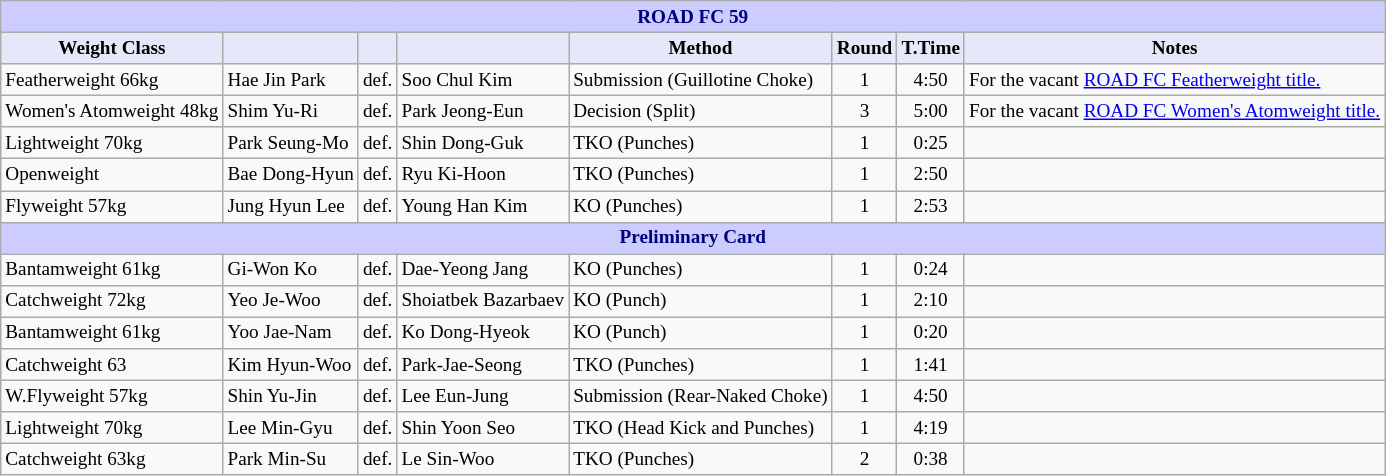<table class="wikitable" style="font-size: 80%;">
<tr>
<th colspan="8" style="background-color: #ccf; color: #000080; text-align: center;"><strong>ROAD FC 59</strong></th>
</tr>
<tr>
<th colspan="1" style="background-color: #E6E8FA; color: #000000; text-align: center;">Weight Class</th>
<th colspan="1" style="background-color: #E6E8FA; color: #000000; text-align: center;"></th>
<th colspan="1" style="background-color: #E6E8FA; color: #000000; text-align: center;"></th>
<th colspan="1" style="background-color: #E6E8FA; color: #000000; text-align: center;"></th>
<th colspan="1" style="background-color: #E6E8FA; color: #000000; text-align: center;">Method</th>
<th colspan="1" style="background-color: #E6E8FA; color: #000000; text-align: center;">Round</th>
<th colspan="1" style="background-color: #E6E8FA; color: #000000; text-align: center;">T.Time</th>
<th colspan="1" style="background-color: #E6E8FA; color: #000000; text-align: center;">Notes</th>
</tr>
<tr>
<td>Featherweight 66kg</td>
<td> Hae Jin Park</td>
<td align=center>def.</td>
<td> Soo Chul Kim</td>
<td>Submission (Guillotine Choke)</td>
<td align=center>1</td>
<td align=center>4:50</td>
<td>For the vacant <a href='#'>ROAD FC Featherweight title.</a></td>
</tr>
<tr>
<td>Women's Atomweight 48kg</td>
<td> Shim Yu-Ri</td>
<td align=center>def.</td>
<td> Park Jeong-Eun</td>
<td>Decision (Split)</td>
<td align=center>3</td>
<td align=center>5:00</td>
<td>For the vacant <a href='#'>ROAD FC Women's Atomweight title.</a></td>
</tr>
<tr>
<td>Lightweight 70kg</td>
<td> Park Seung-Mo</td>
<td align=center>def.</td>
<td> Shin Dong-Guk</td>
<td>TKO (Punches)</td>
<td align=center>1</td>
<td align=center>0:25</td>
<td></td>
</tr>
<tr>
<td>Openweight</td>
<td> Bae Dong-Hyun</td>
<td align=center>def.</td>
<td> Ryu Ki-Hoon</td>
<td>TKO (Punches)</td>
<td align=center>1</td>
<td align=center>2:50</td>
<td></td>
</tr>
<tr>
<td>Flyweight 57kg</td>
<td> Jung Hyun Lee</td>
<td align=center>def.</td>
<td> Young Han Kim</td>
<td>KO (Punches)</td>
<td align=center>1</td>
<td align=center>2:53</td>
<td></td>
</tr>
<tr>
<th colspan="8" style="background-color: #ccf; color: #000080; text-align: center;"><strong>Preliminary Card</strong></th>
</tr>
<tr>
<td>Bantamweight 61kg</td>
<td> Gi-Won Ko</td>
<td align=center>def.</td>
<td> Dae-Yeong Jang</td>
<td>KO (Punches)</td>
<td align=center>1</td>
<td align=center>0:24</td>
<td></td>
</tr>
<tr>
<td>Catchweight 72kg</td>
<td> Yeo Je-Woo</td>
<td align=center>def.</td>
<td> Shoiatbek Bazarbaev</td>
<td>KO (Punch)</td>
<td align=center>1</td>
<td align=center>2:10</td>
<td></td>
</tr>
<tr>
<td>Bantamweight 61kg</td>
<td> Yoo Jae-Nam</td>
<td align=center>def.</td>
<td> Ko Dong-Hyeok</td>
<td>KO (Punch)</td>
<td align=center>1</td>
<td align=center>0:20</td>
<td></td>
</tr>
<tr>
<td>Catchweight 63</td>
<td> Kim Hyun-Woo</td>
<td align=center>def.</td>
<td> Park-Jae-Seong</td>
<td>TKO (Punches)</td>
<td align=center>1</td>
<td align=center>1:41</td>
<td></td>
</tr>
<tr>
<td>W.Flyweight 57kg</td>
<td> Shin Yu-Jin</td>
<td align=center>def.</td>
<td> Lee Eun-Jung</td>
<td>Submission (Rear-Naked Choke)</td>
<td align=center>1</td>
<td align=center>4:50</td>
<td></td>
</tr>
<tr>
<td>Lightweight 70kg</td>
<td> Lee Min-Gyu</td>
<td align=center>def.</td>
<td> Shin Yoon Seo</td>
<td>TKO (Head Kick and Punches)</td>
<td align=center>1</td>
<td align=center>4:19</td>
<td></td>
</tr>
<tr>
<td>Catchweight 63kg</td>
<td> Park Min-Su</td>
<td align=center>def.</td>
<td> Le Sin-Woo</td>
<td>TKO (Punches)</td>
<td align=center>2</td>
<td align=center>0:38</td>
<td></td>
</tr>
</table>
